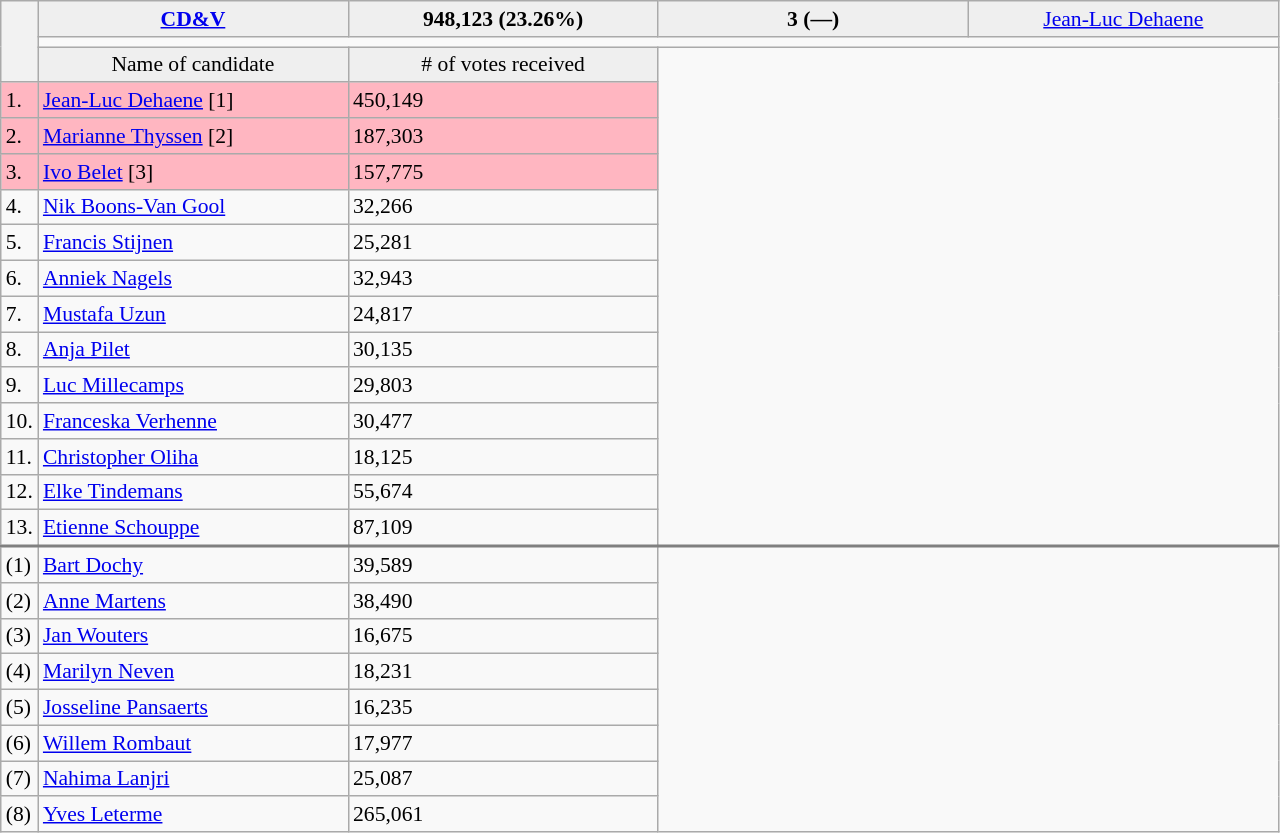<table class="wikitable collapsible collapsed" style=text-align:left;font-size:90%>
<tr>
<th rowspan=3></th>
<td bgcolor=efefef width=200 align=center><strong> <a href='#'>CD&V</a> </strong></td>
<td bgcolor=efefef width=200 align=center><strong> 948,123 (23.26%)</strong></td>
<td bgcolor=efefef width=200 align=center><strong> 3 (—)</strong></td>
<td bgcolor=efefef width=200 align=center><a href='#'>Jean-Luc Dehaene</a></td>
</tr>
<tr>
<td colspan=4 bgcolor=></td>
</tr>
<tr>
<td bgcolor=efefef align=center>Name of candidate</td>
<td bgcolor=efefef align=center># of votes received</td>
</tr>
<tr bgcolor="lightpink">
<td>1.</td>
<td><a href='#'>Jean-Luc Dehaene</a> [1]</td>
<td>450,149</td>
</tr>
<tr bgcolor="lightpink">
<td>2.</td>
<td><a href='#'>Marianne Thyssen</a> [2]</td>
<td>187,303</td>
</tr>
<tr bgcolor="lightpink">
<td>3.</td>
<td><a href='#'>Ivo Belet</a> [3]</td>
<td>157,775</td>
</tr>
<tr>
<td>4.</td>
<td><a href='#'>Nik Boons-Van Gool</a></td>
<td>32,266</td>
</tr>
<tr>
<td>5.</td>
<td><a href='#'>Francis Stijnen</a></td>
<td>25,281</td>
</tr>
<tr>
<td>6.</td>
<td><a href='#'>Anniek Nagels</a></td>
<td>32,943</td>
</tr>
<tr>
<td>7.</td>
<td><a href='#'>Mustafa Uzun</a></td>
<td>24,817</td>
</tr>
<tr>
<td>8.</td>
<td><a href='#'>Anja Pilet</a></td>
<td>30,135</td>
</tr>
<tr>
<td>9.</td>
<td><a href='#'>Luc Millecamps</a></td>
<td>29,803</td>
</tr>
<tr>
<td>10.</td>
<td><a href='#'>Franceska Verhenne</a></td>
<td>30,477</td>
</tr>
<tr>
<td>11.</td>
<td><a href='#'>Christopher Oliha</a></td>
<td>18,125</td>
</tr>
<tr>
<td>12.</td>
<td><a href='#'>Elke Tindemans</a></td>
<td>55,674</td>
</tr>
<tr>
<td>13.</td>
<td><a href='#'>Etienne Schouppe</a></td>
<td>87,109</td>
</tr>
<tr style="border-top:2px solid gray;">
<td>(1)</td>
<td><a href='#'>Bart Dochy</a></td>
<td>39,589</td>
</tr>
<tr>
<td>(2)</td>
<td><a href='#'>Anne Martens</a></td>
<td>38,490</td>
</tr>
<tr>
<td>(3)</td>
<td><a href='#'>Jan Wouters</a></td>
<td>16,675</td>
</tr>
<tr>
<td>(4)</td>
<td><a href='#'>Marilyn Neven</a></td>
<td>18,231</td>
</tr>
<tr>
<td>(5)</td>
<td><a href='#'>Josseline Pansaerts</a></td>
<td>16,235</td>
</tr>
<tr>
<td>(6)</td>
<td><a href='#'>Willem Rombaut</a></td>
<td>17,977</td>
</tr>
<tr>
<td>(7)</td>
<td><a href='#'>Nahima Lanjri</a></td>
<td>25,087</td>
</tr>
<tr>
<td>(8)</td>
<td><a href='#'>Yves Leterme</a></td>
<td>265,061</td>
</tr>
</table>
